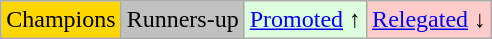<table class="wikitable">
<tr>
<td bgcolor="gold">Champions </td>
<td bgcolor="silver">Runners-up </td>
<td bgcolor="#ddffdd"><a href='#'>Promoted</a> ↑</td>
<td bgcolor="#FFCCCC"><a href='#'>Relegated</a> ↓</td>
</tr>
</table>
